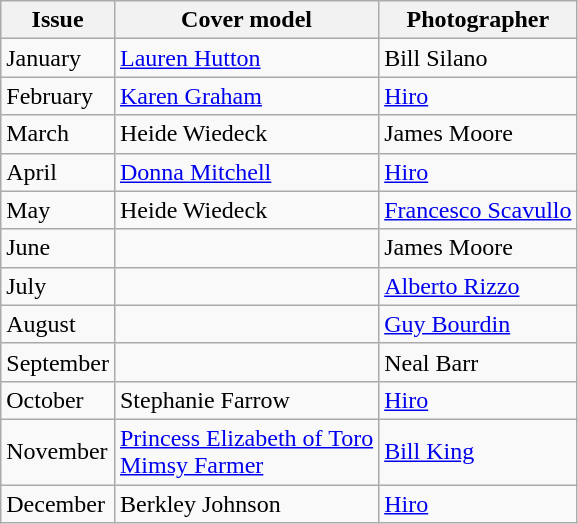<table class="sortable wikitable">
<tr>
<th>Issue</th>
<th>Cover model</th>
<th>Photographer</th>
</tr>
<tr>
<td>January</td>
<td><a href='#'>Lauren Hutton</a></td>
<td>Bill Silano</td>
</tr>
<tr>
<td>February</td>
<td><a href='#'>Karen Graham</a></td>
<td><a href='#'>Hiro</a></td>
</tr>
<tr>
<td>March</td>
<td>Heide Wiedeck</td>
<td>James Moore</td>
</tr>
<tr>
<td>April</td>
<td><a href='#'>Donna Mitchell</a></td>
<td><a href='#'>Hiro</a></td>
</tr>
<tr>
<td>May</td>
<td>Heide Wiedeck</td>
<td><a href='#'>Francesco Scavullo</a></td>
</tr>
<tr>
<td>June</td>
<td></td>
<td>James Moore</td>
</tr>
<tr>
<td>July</td>
<td></td>
<td><a href='#'>Alberto Rizzo</a></td>
</tr>
<tr>
<td>August</td>
<td></td>
<td><a href='#'>Guy Bourdin</a></td>
</tr>
<tr>
<td>September</td>
<td></td>
<td>Neal Barr</td>
</tr>
<tr>
<td>October</td>
<td>Stephanie Farrow</td>
<td><a href='#'>Hiro</a></td>
</tr>
<tr>
<td>November</td>
<td><a href='#'>Princess Elizabeth of Toro</a><br><a href='#'>Mimsy Farmer</a></td>
<td><a href='#'>Bill King</a></td>
</tr>
<tr>
<td>December</td>
<td>Berkley Johnson</td>
<td><a href='#'>Hiro</a></td>
</tr>
</table>
